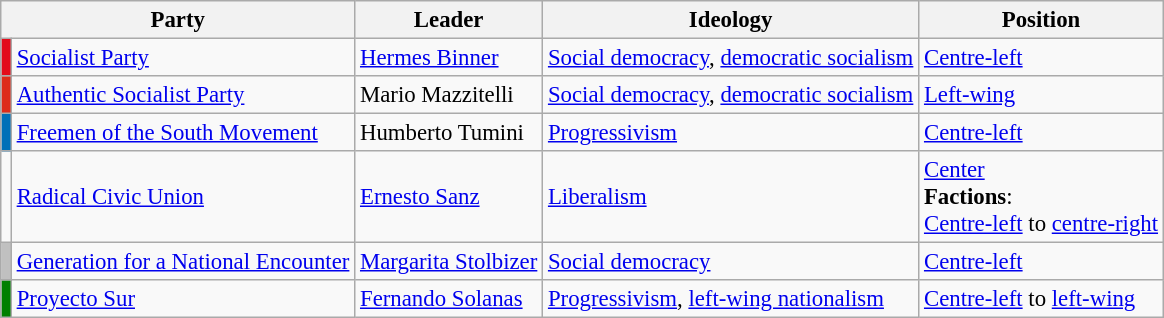<table class="wikitable" style="font-size:95%">
<tr>
<th colspan=2>Party</th>
<th>Leader</th>
<th>Ideology</th>
<th>Position</th>
</tr>
<tr>
<td bgcolor="#E30C1B"></td>
<td><a href='#'>Socialist Party</a></td>
<td><a href='#'>Hermes Binner</a></td>
<td><a href='#'>Social democracy</a>, <a href='#'>democratic socialism</a></td>
<td><a href='#'>Centre-left</a></td>
</tr>
<tr>
<td bgcolor="#DD2C1A"></td>
<td><a href='#'>Authentic Socialist Party</a></td>
<td>Mario Mazzitelli</td>
<td><a href='#'>Social democracy</a>, <a href='#'>democratic socialism</a></td>
<td><a href='#'>Left-wing</a></td>
</tr>
<tr>
<td bgcolor="#0070B8"></td>
<td><a href='#'>Freemen of the South Movement</a></td>
<td>Humberto Tumini</td>
<td><a href='#'>Progressivism</a></td>
<td><a href='#'>Centre-left</a></td>
</tr>
<tr>
<td bgcolor=></td>
<td><a href='#'>Radical Civic Union</a></td>
<td><a href='#'>Ernesto Sanz</a></td>
<td><a href='#'>Liberalism</a></td>
<td><a href='#'>Center</a><br><strong>Factions</strong>:<br><a href='#'>Centre-left</a> to <a href='#'>centre-right</a></td>
</tr>
<tr>
<td bgcolor="#C0C0C0"></td>
<td><a href='#'>Generation for a National Encounter</a></td>
<td><a href='#'>Margarita Stolbizer</a></td>
<td><a href='#'>Social democracy</a></td>
<td><a href='#'>Centre-left</a></td>
</tr>
<tr>
<td bgcolor=green></td>
<td><a href='#'>Proyecto Sur</a></td>
<td><a href='#'>Fernando Solanas</a></td>
<td><a href='#'>Progressivism</a>, <a href='#'>left-wing nationalism</a></td>
<td><a href='#'>Centre-left</a> to <a href='#'>left-wing</a></td>
</tr>
</table>
